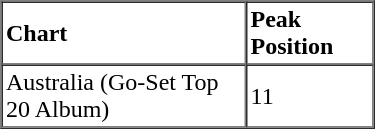<table border=1 cellspacing=0 cellpadding=2 width="250px">
<tr>
<th align="left">Chart</th>
<th align="left">Peak Position</th>
</tr>
<tr>
<td align="left">Australia (Go-Set Top 20 Album)</td>
<td align="left">11</td>
</tr>
</table>
